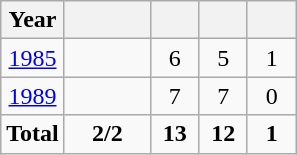<table class="wikitable" style="text-align: center;">
<tr>
<th>Year</th>
<th width="50"></th>
<th width=25></th>
<th width=25></th>
<th width=25></th>
</tr>
<tr>
<td> <a href='#'>1985</a></td>
<td></td>
<td>6</td>
<td>5</td>
<td>1</td>
</tr>
<tr>
<td> <a href='#'>1989</a></td>
<td></td>
<td>7</td>
<td>7</td>
<td>0</td>
</tr>
<tr>
<td><strong>Total</strong></td>
<td><strong>2/2</strong></td>
<td><strong>13</strong></td>
<td><strong>12</strong></td>
<td><strong>1</strong></td>
</tr>
</table>
